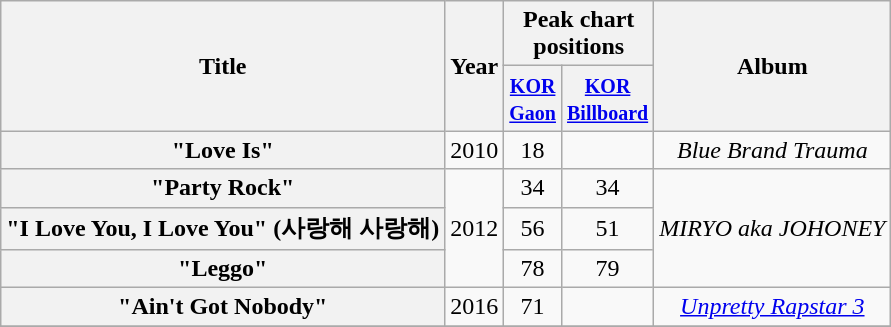<table class="wikitable plainrowheaders" style="text-align:center;">
<tr>
<th scope="col" rowspan="2">Title</th>
<th scope="col" rowspan="2">Year</th>
<th colspan="2" scope="col" style="width:5em;">Peak chart positions</th>
<th scope="col" rowspan="2">Album</th>
</tr>
<tr>
<th><small><a href='#'>KOR<br>Gaon</a><br></small></th>
<th><small><a href='#'>KOR<br>Billboard</a><br></small></th>
</tr>
<tr>
<th scope="row">"Love Is"<br></th>
<td>2010</td>
<td>18</td>
<td></td>
<td><em>Blue Brand Trauma</em></td>
</tr>
<tr>
<th scope="row">"Party Rock"<br></th>
<td rowspan="3">2012</td>
<td>34</td>
<td>34</td>
<td rowspan="3"><em>MIRYO aka JOHONEY</em></td>
</tr>
<tr>
<th scope="row">"I Love You, I Love You" (사랑해 사랑해)<br></th>
<td>56</td>
<td>51</td>
</tr>
<tr>
<th scope="row">"Leggo"<br></th>
<td>78</td>
<td>79</td>
</tr>
<tr>
<th scope="row">"Ain't Got Nobody"<br></th>
<td>2016</td>
<td>71</td>
<td></td>
<td><em><a href='#'>Unpretty Rapstar 3</a></em></td>
</tr>
<tr>
</tr>
</table>
